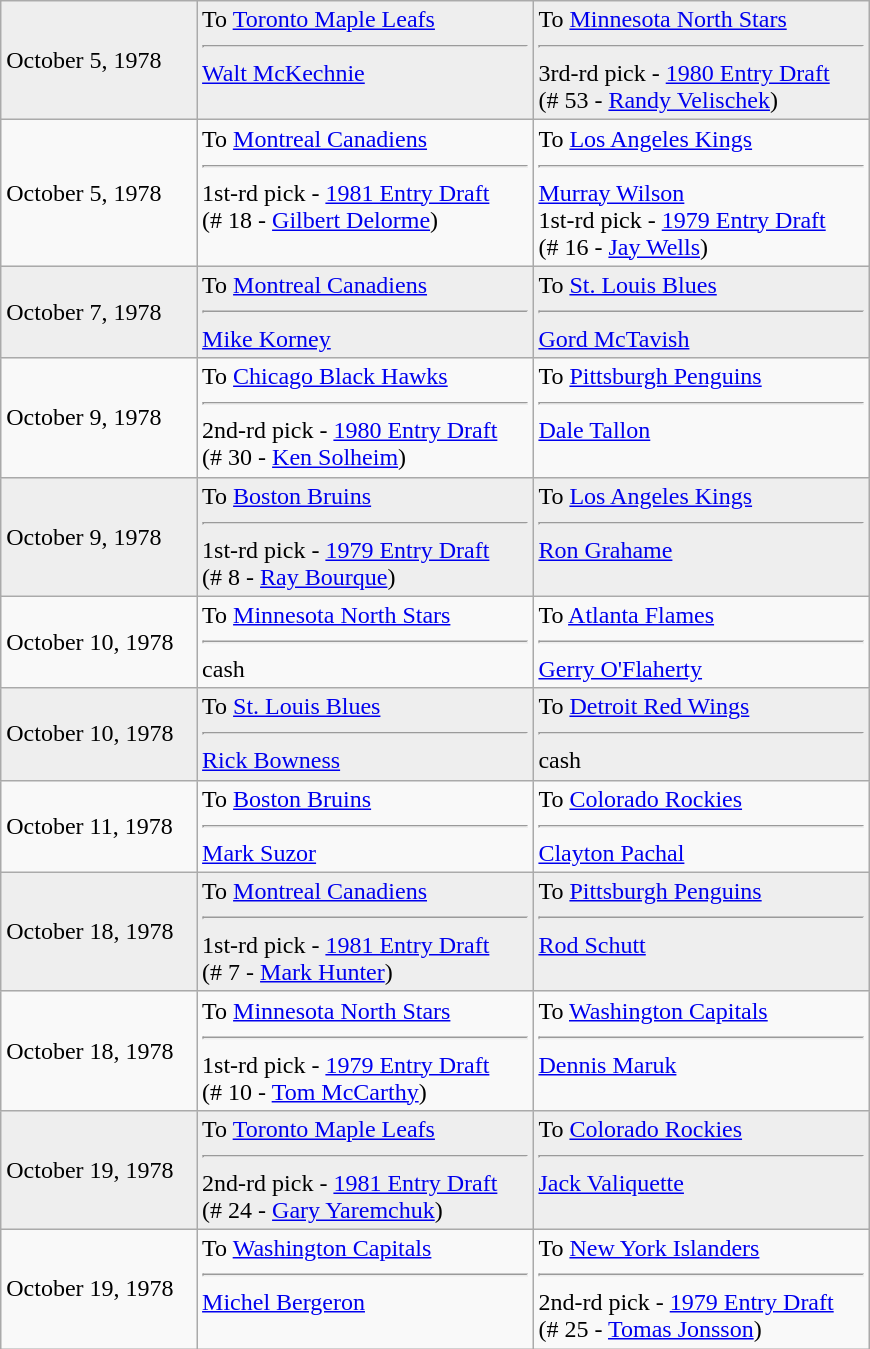<table class="wikitable" style="border:1px solid #999; width:580px;">
<tr style="background:#eee;">
<td>October 5, 1978</td>
<td valign="top">To <a href='#'>Toronto Maple Leafs</a><hr><a href='#'>Walt McKechnie</a></td>
<td valign="top">To <a href='#'>Minnesota North Stars</a><hr>3rd-rd pick - <a href='#'>1980 Entry Draft</a><br>(# 53 - <a href='#'>Randy Velischek</a>)</td>
</tr>
<tr>
<td>October 5, 1978</td>
<td valign="top">To <a href='#'>Montreal Canadiens</a><hr>1st-rd pick - <a href='#'>1981 Entry Draft</a><br>(# 18 - <a href='#'>Gilbert Delorme</a>)</td>
<td valign="top">To <a href='#'>Los Angeles Kings</a><hr><a href='#'>Murray Wilson</a><br>1st-rd pick - <a href='#'>1979 Entry Draft</a><br>(# 16 - <a href='#'>Jay Wells</a>)</td>
</tr>
<tr style="background:#eee;">
<td>October 7, 1978</td>
<td valign="top">To <a href='#'>Montreal Canadiens</a><hr><a href='#'>Mike Korney</a></td>
<td valign="top">To <a href='#'>St. Louis Blues</a><hr><a href='#'>Gord McTavish</a></td>
</tr>
<tr>
<td>October 9, 1978</td>
<td valign="top">To <a href='#'>Chicago Black Hawks</a><hr>2nd-rd pick - <a href='#'>1980 Entry Draft</a><br>(# 30 - <a href='#'>Ken Solheim</a>)</td>
<td valign="top">To <a href='#'>Pittsburgh Penguins</a><hr><a href='#'>Dale Tallon</a></td>
</tr>
<tr style="background:#eee;">
<td>October 9, 1978</td>
<td valign="top">To <a href='#'>Boston Bruins</a><hr>1st-rd pick - <a href='#'>1979 Entry Draft</a><br>(# 8 - <a href='#'>Ray Bourque</a>)</td>
<td valign="top">To <a href='#'>Los Angeles Kings</a><hr><a href='#'>Ron Grahame</a></td>
</tr>
<tr>
<td>October 10, 1978</td>
<td valign="top">To <a href='#'>Minnesota North Stars</a><hr>cash</td>
<td valign="top">To <a href='#'>Atlanta Flames</a><hr><a href='#'>Gerry O'Flaherty</a></td>
</tr>
<tr style="background:#eee;">
<td>October 10, 1978</td>
<td valign="top">To <a href='#'>St. Louis Blues</a><hr><a href='#'>Rick Bowness</a></td>
<td valign="top">To <a href='#'>Detroit Red Wings</a><hr>cash</td>
</tr>
<tr>
<td>October 11, 1978</td>
<td valign="top">To <a href='#'>Boston Bruins</a><hr><a href='#'>Mark Suzor</a></td>
<td valign="top">To <a href='#'>Colorado Rockies</a><hr><a href='#'>Clayton Pachal</a></td>
</tr>
<tr style="background:#eee;">
<td>October 18, 1978</td>
<td valign="top">To <a href='#'>Montreal Canadiens</a><hr>1st-rd pick - <a href='#'>1981 Entry Draft</a><br>(# 7 - <a href='#'>Mark Hunter</a>)</td>
<td valign="top">To <a href='#'>Pittsburgh Penguins</a><hr><a href='#'>Rod Schutt</a></td>
</tr>
<tr>
<td>October 18, 1978</td>
<td valign="top">To <a href='#'>Minnesota North Stars</a><hr>1st-rd pick - <a href='#'>1979 Entry Draft</a><br>(# 10 - <a href='#'>Tom McCarthy</a>)</td>
<td valign="top">To <a href='#'>Washington Capitals</a><hr><a href='#'>Dennis Maruk</a></td>
</tr>
<tr style="background:#eee;">
<td>October 19, 1978</td>
<td valign="top">To <a href='#'>Toronto Maple Leafs</a><hr>2nd-rd pick - <a href='#'>1981 Entry Draft</a><br>(# 24 - <a href='#'>Gary Yaremchuk</a>)</td>
<td valign="top">To <a href='#'>Colorado Rockies</a><hr><a href='#'>Jack Valiquette</a></td>
</tr>
<tr>
<td>October 19, 1978</td>
<td valign="top">To <a href='#'>Washington Capitals</a><hr><a href='#'>Michel Bergeron</a></td>
<td valign="top">To <a href='#'>New York Islanders</a><hr>2nd-rd pick - <a href='#'>1979 Entry Draft</a><br>(# 25 - <a href='#'>Tomas Jonsson</a>)</td>
</tr>
</table>
